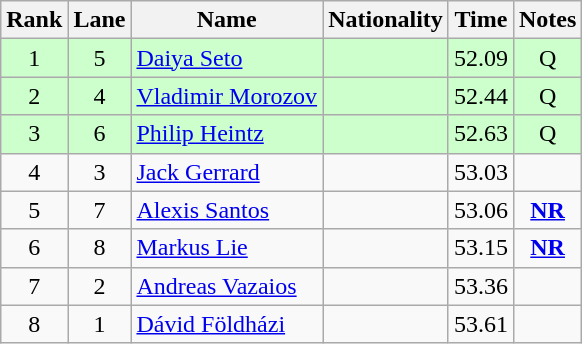<table class="wikitable sortable" style="text-align:center">
<tr>
<th>Rank</th>
<th>Lane</th>
<th>Name</th>
<th>Nationality</th>
<th>Time</th>
<th>Notes</th>
</tr>
<tr bgcolor=ccffcc>
<td>1</td>
<td>5</td>
<td align=left><a href='#'>Daiya Seto</a></td>
<td align=left></td>
<td>52.09</td>
<td>Q</td>
</tr>
<tr bgcolor=ccffcc>
<td>2</td>
<td>4</td>
<td align=left><a href='#'>Vladimir Morozov</a></td>
<td align=left></td>
<td>52.44</td>
<td>Q</td>
</tr>
<tr bgcolor=ccffcc>
<td>3</td>
<td>6</td>
<td align=left><a href='#'>Philip Heintz</a></td>
<td align=left></td>
<td>52.63</td>
<td>Q</td>
</tr>
<tr>
<td>4</td>
<td>3</td>
<td align=left><a href='#'>Jack Gerrard</a></td>
<td align=left></td>
<td>53.03</td>
<td></td>
</tr>
<tr>
<td>5</td>
<td>7</td>
<td align=left><a href='#'>Alexis Santos</a></td>
<td align=left></td>
<td>53.06</td>
<td><strong><a href='#'>NR</a></strong></td>
</tr>
<tr>
<td>6</td>
<td>8</td>
<td align=left><a href='#'>Markus Lie</a></td>
<td align=left></td>
<td>53.15</td>
<td><strong><a href='#'>NR</a></strong></td>
</tr>
<tr>
<td>7</td>
<td>2</td>
<td align=left><a href='#'>Andreas Vazaios</a></td>
<td align=left></td>
<td>53.36</td>
<td></td>
</tr>
<tr>
<td>8</td>
<td>1</td>
<td align=left><a href='#'>Dávid Földházi</a></td>
<td align=left></td>
<td>53.61</td>
<td></td>
</tr>
</table>
